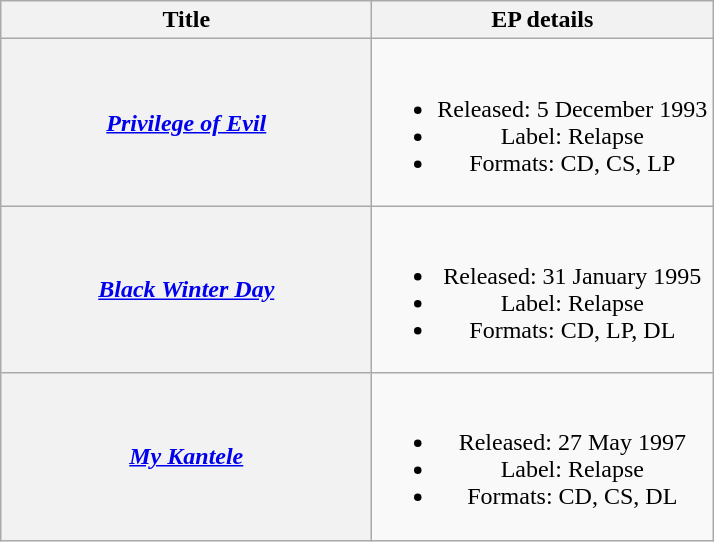<table class="wikitable plainrowheaders" style="text-align:center;">
<tr>
<th scope="col" style="width:15em;">Title</th>
<th scope="col">EP details</th>
</tr>
<tr>
<th scope="row"><em><a href='#'>Privilege of Evil</a></em></th>
<td><br><ul><li>Released: 5 December 1993</li><li>Label: Relapse</li><li>Formats: CD, CS, LP</li></ul></td>
</tr>
<tr>
<th scope="row"><em><a href='#'>Black Winter Day</a></em></th>
<td><br><ul><li>Released: 31 January 1995</li><li>Label: Relapse</li><li>Formats: CD, LP, DL</li></ul></td>
</tr>
<tr>
<th scope="row"><em><a href='#'>My Kantele</a></em></th>
<td><br><ul><li>Released: 27 May 1997</li><li>Label: Relapse</li><li>Formats: CD, CS, DL</li></ul></td>
</tr>
</table>
